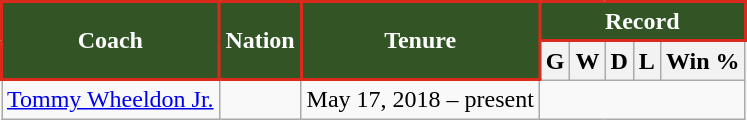<table class="wikitable" style="text-align:left">
<tr>
<th style="background:#335526; color:#fff; border:2px solid #da291d;" scope="col" rowspan="2">Coach</th>
<th style="background:#335526; color:#fff; border:2px solid #da291d;" scope="col" rowspan="2">Nation</th>
<th style="background:#335526; color:#fff; border:2px solid #da291d;" scope="col" rowspan="2">Tenure</th>
<th style="background:#335526; color:#fff; border:2px solid #da291d;" scope="col" colspan="6">Record</th>
</tr>
<tr>
<th>G</th>
<th>W</th>
<th>D</th>
<th>L</th>
<th>Win %</th>
</tr>
<tr>
<td><a href='#'>Tommy Wheeldon Jr.</a></td>
<td></td>
<td>May 17, 2018 – present<br></td>
</tr>
</table>
